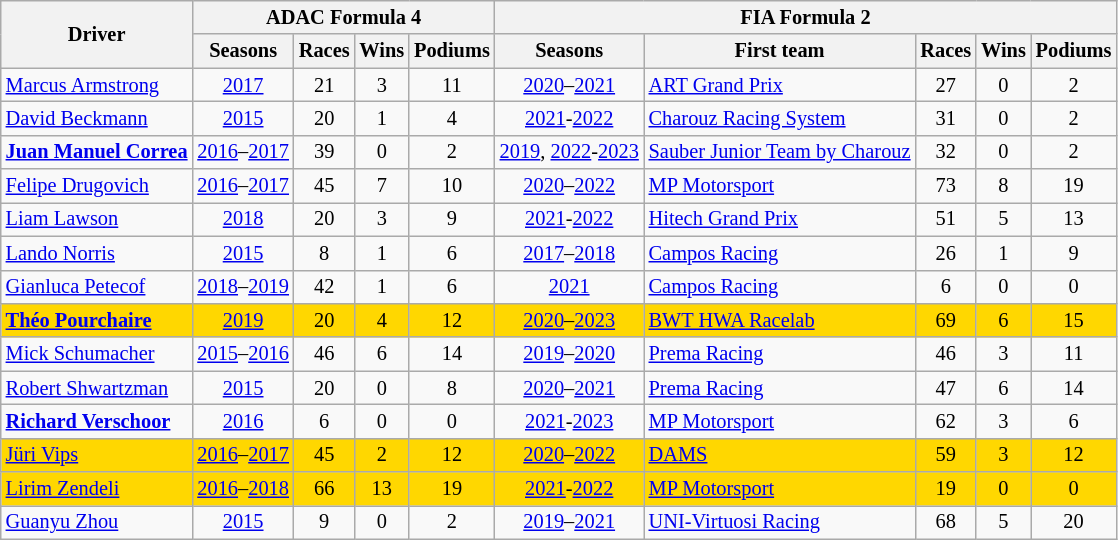<table class="wikitable sortable" style="font-size:85%; text-align:center">
<tr>
<th rowspan="2">Driver</th>
<th colspan="4">ADAC Formula 4</th>
<th colspan="5">FIA Formula 2</th>
</tr>
<tr>
<th>Seasons</th>
<th>Races</th>
<th>Wins</th>
<th>Podiums</th>
<th>Seasons</th>
<th>First team</th>
<th>Races</th>
<th>Wins</th>
<th>Podiums</th>
</tr>
<tr>
<td align="left"> <a href='#'>Marcus Armstrong</a></td>
<td><a href='#'>2017</a></td>
<td>21</td>
<td>3</td>
<td>11</td>
<td><a href='#'>2020</a>–<a href='#'>2021</a></td>
<td align="left"><a href='#'>ART Grand Prix</a></td>
<td>27</td>
<td>0</td>
<td>2</td>
</tr>
<tr>
<td align="left"> <a href='#'>David Beckmann</a></td>
<td><a href='#'>2015</a></td>
<td>20</td>
<td>1</td>
<td>4</td>
<td><a href='#'>2021</a>-<a href='#'>2022</a></td>
<td align="left"><a href='#'>Charouz Racing System</a></td>
<td>31</td>
<td>0</td>
<td>2</td>
</tr>
<tr>
<td align="left"><strong> <a href='#'>Juan Manuel Correa</a></strong></td>
<td><a href='#'>2016</a>–<a href='#'>2017</a></td>
<td>39</td>
<td>0</td>
<td>2</td>
<td><a href='#'>2019</a>, <a href='#'>2022</a>-<a href='#'>2023</a></td>
<td align="left"><a href='#'>Sauber Junior Team by Charouz</a></td>
<td>32</td>
<td>0</td>
<td>2</td>
</tr>
<tr>
<td align="left"> <a href='#'>Felipe Drugovich</a></td>
<td><a href='#'>2016</a>–<a href='#'>2017</a></td>
<td>45</td>
<td>7</td>
<td>10</td>
<td><a href='#'>2020</a>–<a href='#'>2022</a></td>
<td align="left"><a href='#'>MP Motorsport</a></td>
<td>73</td>
<td>8</td>
<td>19</td>
</tr>
<tr>
<td align="left"> <a href='#'>Liam Lawson</a></td>
<td><a href='#'>2018</a></td>
<td>20</td>
<td>3</td>
<td>9</td>
<td><a href='#'>2021</a>-<a href='#'>2022</a></td>
<td align="left"><a href='#'>Hitech Grand Prix</a></td>
<td>51</td>
<td>5</td>
<td>13</td>
</tr>
<tr>
<td align="left"> <a href='#'>Lando Norris</a></td>
<td><a href='#'>2015</a></td>
<td>8</td>
<td>1</td>
<td>6</td>
<td><a href='#'>2017</a>–<a href='#'>2018</a></td>
<td align="left"><a href='#'>Campos Racing</a></td>
<td>26</td>
<td>1</td>
<td>9</td>
</tr>
<tr>
<td align="left"> <a href='#'>Gianluca Petecof</a></td>
<td><a href='#'>2018</a>–<a href='#'>2019</a></td>
<td>42</td>
<td>1</td>
<td>6</td>
<td><a href='#'>2021</a></td>
<td align="left"><a href='#'>Campos Racing</a></td>
<td>6</td>
<td>0</td>
<td>0</td>
</tr>
<tr style="background:gold;">
<td align="left"><strong> <a href='#'>Théo Pourchaire</a></strong></td>
<td><a href='#'>2019</a></td>
<td>20</td>
<td>4</td>
<td>12</td>
<td><a href='#'>2020</a>–<a href='#'>2023</a></td>
<td align="left"><a href='#'>BWT HWA Racelab</a></td>
<td>69</td>
<td>6</td>
<td>15</td>
</tr>
<tr>
<td align="left"> <a href='#'>Mick Schumacher</a></td>
<td><a href='#'>2015</a>–<a href='#'>2016</a></td>
<td>46</td>
<td>6</td>
<td>14</td>
<td><a href='#'>2019</a>–<a href='#'>2020</a></td>
<td align="left"><a href='#'>Prema Racing</a></td>
<td>46</td>
<td>3</td>
<td>11</td>
</tr>
<tr>
<td align="left"> <a href='#'>Robert Shwartzman</a></td>
<td><a href='#'>2015</a></td>
<td>20</td>
<td>0</td>
<td>8</td>
<td><a href='#'>2020</a>–<a href='#'>2021</a></td>
<td align="left"><a href='#'>Prema Racing</a></td>
<td>47</td>
<td>6</td>
<td>14</td>
</tr>
<tr>
<td align="left"><strong> <a href='#'>Richard Verschoor</a></strong></td>
<td><a href='#'>2016</a></td>
<td>6</td>
<td>0</td>
<td>0</td>
<td><a href='#'>2021</a>-<a href='#'>2023</a></td>
<td align="left"><a href='#'>MP Motorsport</a></td>
<td>62</td>
<td>3</td>
<td>6</td>
</tr>
<tr style="background:gold;">
<td align="left"> <a href='#'>Jüri Vips</a></td>
<td><a href='#'>2016</a>–<a href='#'>2017</a></td>
<td>45</td>
<td>2</td>
<td>12</td>
<td><a href='#'>2020</a>–<a href='#'>2022</a></td>
<td align="left"><a href='#'>DAMS</a></td>
<td>59</td>
<td>3</td>
<td>12</td>
</tr>
<tr style="background:gold;">
<td align="left"> <a href='#'>Lirim Zendeli</a></td>
<td><a href='#'>2016</a>–<a href='#'>2018</a></td>
<td>66</td>
<td>13</td>
<td>19</td>
<td><a href='#'>2021</a>-<a href='#'>2022</a></td>
<td align="left"><a href='#'>MP Motorsport</a></td>
<td>19</td>
<td>0</td>
<td>0</td>
</tr>
<tr>
<td align="left"><strong></strong> <a href='#'>Guanyu Zhou</a></td>
<td><a href='#'>2015</a></td>
<td>9</td>
<td>0</td>
<td>2</td>
<td><a href='#'>2019</a>–<a href='#'>2021</a></td>
<td align="left"><a href='#'>UNI-Virtuosi Racing</a></td>
<td>68</td>
<td>5</td>
<td>20</td>
</tr>
</table>
